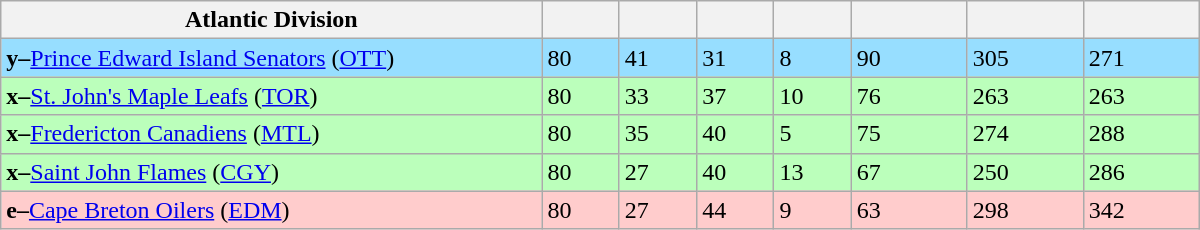<table class="wikitable" style="width:50em">
<tr>
<th width="35%">Atlantic Division</th>
<th width="5%"></th>
<th width="5%"></th>
<th width="5%"></th>
<th width="5%"></th>
<th width="7.5%"></th>
<th width="7.5%"></th>
<th width="7.5%"></th>
</tr>
<tr bgcolor="#97DEFF">
<td><strong>y–</strong><a href='#'>Prince Edward Island Senators</a> (<a href='#'>OTT</a>)</td>
<td>80</td>
<td>41</td>
<td>31</td>
<td>8</td>
<td>90</td>
<td>305</td>
<td>271</td>
</tr>
<tr bgcolor="#bbffbb">
<td><strong>x–</strong><a href='#'>St. John's Maple Leafs</a> (<a href='#'>TOR</a>)</td>
<td>80</td>
<td>33</td>
<td>37</td>
<td>10</td>
<td>76</td>
<td>263</td>
<td>263</td>
</tr>
<tr bgcolor="#bbffbb">
<td><strong>x–</strong><a href='#'>Fredericton Canadiens</a> (<a href='#'>MTL</a>)</td>
<td>80</td>
<td>35</td>
<td>40</td>
<td>5</td>
<td>75</td>
<td>274</td>
<td>288</td>
</tr>
<tr bgcolor="#bbffbb">
<td><strong>x–</strong><a href='#'>Saint John Flames</a> (<a href='#'>CGY</a>)</td>
<td>80</td>
<td>27</td>
<td>40</td>
<td>13</td>
<td>67</td>
<td>250</td>
<td>286</td>
</tr>
<tr bgcolor="#ffcccc">
<td><strong>e–</strong><a href='#'>Cape Breton Oilers</a> (<a href='#'>EDM</a>)</td>
<td>80</td>
<td>27</td>
<td>44</td>
<td>9</td>
<td>63</td>
<td>298</td>
<td>342</td>
</tr>
</table>
